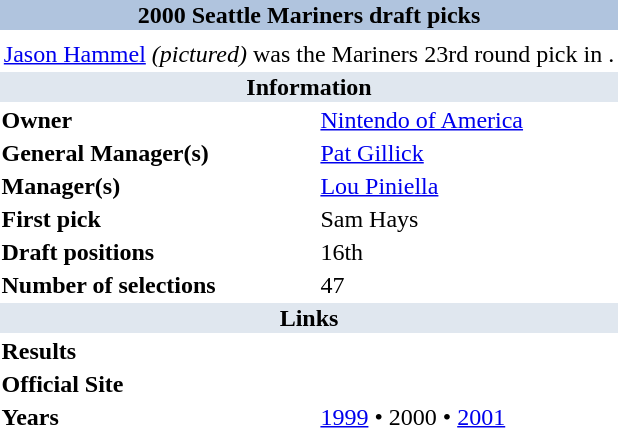<table class="toccolours" style="float: right; clear: right; margin: 0 0 1em 1em; width: 26em;">
<tr style="text-align:center;">
<th colspan="2" style="text-align: center; background-color: LightSteelBlue;">2000 Seattle Mariners draft picks</th>
</tr>
<tr>
<td colspan="2" style="text-align: center"></td>
</tr>
<tr>
<td colspan="2" style="text-align: center"><a href='#'>Jason Hammel</a> <em>(pictured)</em> was the Mariners 23rd round pick in .</td>
</tr>
<tr>
<th style="background: #E0E7EF;" colspan="2">Information</th>
</tr>
<tr>
<td><strong>Owner</strong></td>
<td><a href='#'>Nintendo of America</a></td>
</tr>
<tr>
<td style="vertical-align: top;"><strong>General Manager(s)</strong></td>
<td><a href='#'>Pat Gillick</a></td>
</tr>
<tr>
<td style="vertical-align: top;"><strong>Manager(s)</strong></td>
<td><a href='#'>Lou Piniella</a></td>
</tr>
<tr>
<td style="vertical-align: top;"><strong>First pick</strong></td>
<td>Sam Hays</td>
</tr>
<tr>
<td style="vertical-align: top;"><strong>Draft positions</strong></td>
<td>16th</td>
</tr>
<tr>
<td style="vertical-align: middle;"><strong>Number of selections</strong></td>
<td>47</td>
</tr>
<tr>
<th style="background: #E0E7EF;" colspan="2">Links</th>
</tr>
<tr>
<td style="vertical-align: top;"><strong>Results</strong></td>
<td></td>
</tr>
<tr>
<td style="vertical-align: top;"><strong>Official Site</strong></td>
<td> </td>
</tr>
<tr>
<td style="vertical-align: top;"><strong>Years</strong></td>
<td><a href='#'>1999</a> • 2000 • <a href='#'>2001</a></td>
</tr>
</table>
